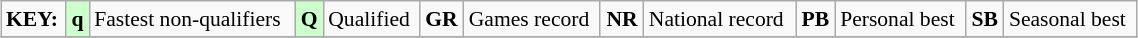<table class="wikitable" style="margin:0.5em auto; font-size:90%;position:relative;" width=60%>
<tr>
<td><strong>KEY:</strong></td>
<td bgcolor=ccffcc align=center><strong>q</strong></td>
<td>Fastest non-qualifiers</td>
<td bgcolor=ccffcc align=center><strong>Q</strong></td>
<td>Qualified</td>
<td align=center><strong>GR</strong></td>
<td>Games record</td>
<td align=center><strong>NR</strong></td>
<td>National record</td>
<td align=center><strong>PB</strong></td>
<td>Personal best</td>
<td align=center><strong>SB</strong></td>
<td>Seasonal best</td>
</tr>
<tr>
</tr>
</table>
